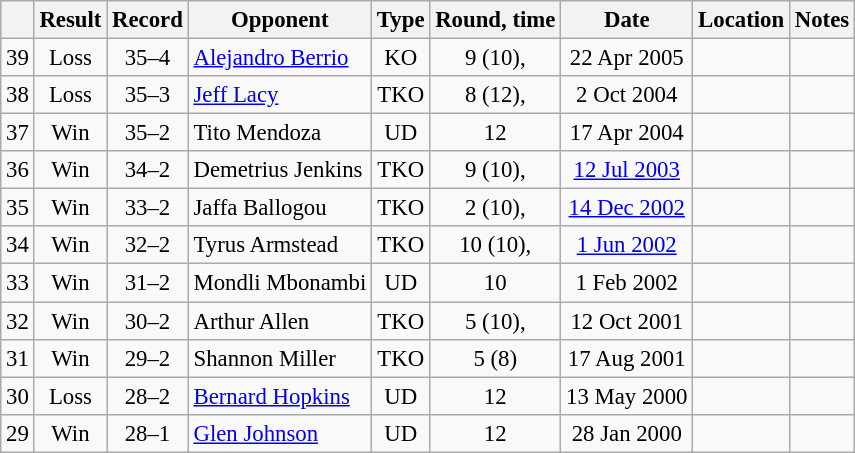<table class="wikitable" style="text-align:center; font-size:95%">
<tr>
<th></th>
<th>Result</th>
<th>Record</th>
<th>Opponent</th>
<th>Type</th>
<th>Round, time</th>
<th>Date</th>
<th>Location</th>
<th>Notes</th>
</tr>
<tr>
<td>39</td>
<td>Loss</td>
<td>35–4</td>
<td style="text-align:left;"> <a href='#'>Alejandro Berrio</a></td>
<td>KO</td>
<td>9 (10), </td>
<td>22 Apr 2005</td>
<td style="text-align:left;"> </td>
<td></td>
</tr>
<tr>
<td>38</td>
<td>Loss</td>
<td>35–3</td>
<td style="text-align:left;"> <a href='#'>Jeff Lacy</a></td>
<td>TKO</td>
<td>8 (12), </td>
<td>2 Oct 2004</td>
<td style="text-align:left;"> </td>
<td style="text-align:left;"></td>
</tr>
<tr>
<td>37</td>
<td>Win</td>
<td>35–2</td>
<td style="text-align:left;"> Tito Mendoza</td>
<td>UD</td>
<td>12</td>
<td>17 Apr 2004</td>
<td style="text-align:left;"> </td>
<td style="text-align:left;"></td>
</tr>
<tr>
<td>36</td>
<td>Win</td>
<td>34–2</td>
<td style="text-align:left;"> Demetrius Jenkins</td>
<td>TKO</td>
<td>9 (10), </td>
<td><a href='#'>12 Jul 2003</a></td>
<td style="text-align:left;"> </td>
<td></td>
</tr>
<tr>
<td>35</td>
<td>Win</td>
<td>33–2</td>
<td style="text-align:left;"> Jaffa Ballogou</td>
<td>TKO</td>
<td>2 (10), </td>
<td><a href='#'>14 Dec 2002</a></td>
<td style="text-align:left;"> </td>
<td></td>
</tr>
<tr>
<td>34</td>
<td>Win</td>
<td>32–2</td>
<td style="text-align:left;"> Tyrus Armstead</td>
<td>TKO</td>
<td>10 (10), </td>
<td><a href='#'>1 Jun 2002</a></td>
<td style="text-align:left;"> </td>
<td></td>
</tr>
<tr>
<td>33</td>
<td>Win</td>
<td>31–2</td>
<td style="text-align:left;"> Mondli Mbonambi</td>
<td>UD</td>
<td>10</td>
<td>1 Feb 2002</td>
<td style="text-align:left;"> </td>
<td></td>
</tr>
<tr>
<td>32</td>
<td>Win</td>
<td>30–2</td>
<td style="text-align:left;"> Arthur Allen</td>
<td>TKO</td>
<td>5 (10), </td>
<td>12 Oct 2001</td>
<td style="text-align:left;"> </td>
<td></td>
</tr>
<tr>
<td>31</td>
<td>Win</td>
<td>29–2</td>
<td style="text-align:left;"> Shannon Miller</td>
<td>TKO</td>
<td>5 (8)</td>
<td>17 Aug 2001</td>
<td style="text-align:left;"> </td>
<td></td>
</tr>
<tr>
<td>30</td>
<td>Loss</td>
<td>28–2</td>
<td style="text-align:left;"> <a href='#'>Bernard Hopkins</a></td>
<td>UD</td>
<td>12</td>
<td>13 May 2000</td>
<td style="text-align:left;"> </td>
<td style="text-align:left;"></td>
</tr>
<tr>
<td>29</td>
<td>Win</td>
<td>28–1</td>
<td style="text-align:left;"> <a href='#'>Glen Johnson</a></td>
<td>UD</td>
<td>12</td>
<td>28 Jan 2000</td>
<td style="text-align:left;"> </td>
<td></td>
</tr>
</table>
